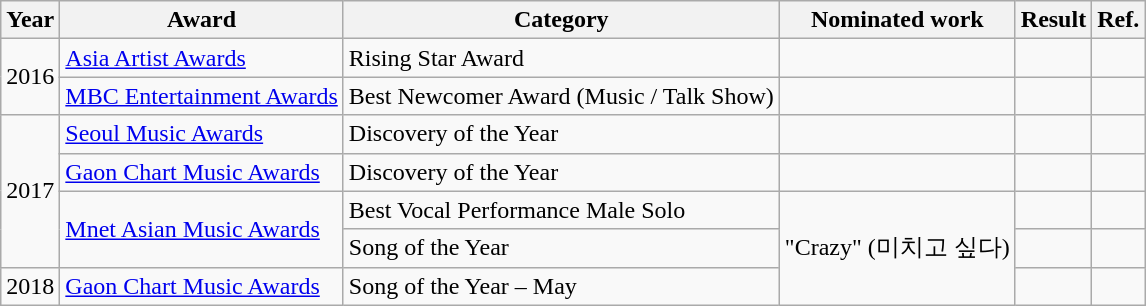<table class="wikitable">
<tr>
<th>Year</th>
<th>Award</th>
<th>Category</th>
<th>Nominated work</th>
<th>Result</th>
<th>Ref.</th>
</tr>
<tr>
<td rowspan="2">2016</td>
<td><a href='#'>Asia Artist Awards</a></td>
<td>Rising Star Award</td>
<td></td>
<td></td>
<td></td>
</tr>
<tr>
<td><a href='#'>MBC Entertainment Awards</a></td>
<td>Best Newcomer Award (Music / Talk Show)</td>
<td></td>
<td></td>
<td></td>
</tr>
<tr>
<td rowspan="4">2017</td>
<td><a href='#'>Seoul Music Awards</a></td>
<td>Discovery of the Year</td>
<td></td>
<td></td>
<td></td>
</tr>
<tr>
<td><a href='#'>Gaon Chart Music Awards</a></td>
<td>Discovery of the Year</td>
<td></td>
<td></td>
<td></td>
</tr>
<tr>
<td rowspan="2"><a href='#'>Mnet Asian Music Awards</a></td>
<td>Best Vocal Performance Male Solo</td>
<td rowspan="3">"Crazy" (미치고 싶다)</td>
<td></td>
<td></td>
</tr>
<tr>
<td>Song of the Year</td>
<td></td>
<td></td>
</tr>
<tr>
<td>2018</td>
<td><a href='#'>Gaon Chart Music Awards</a></td>
<td>Song of the Year – May</td>
<td></td>
<td></td>
</tr>
</table>
